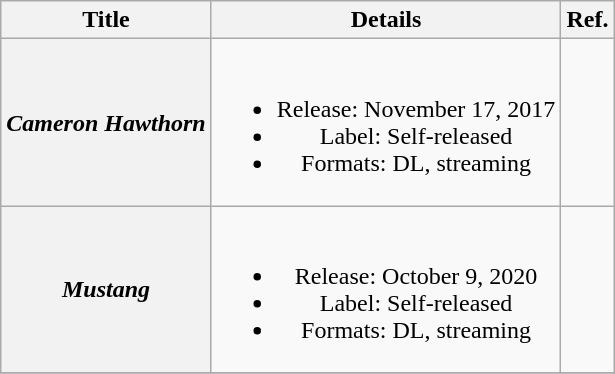<table class="wikitable plainrowheaders" style="text-align:center;" border="1">
<tr>
<th scope="col">Title</th>
<th scope="col">Details</th>
<th>Ref.</th>
</tr>
<tr>
<th scope="row"><em>Cameron Hawthorn</em></th>
<td><br><ul><li>Release: November 17, 2017</li><li>Label: Self-released</li><li>Formats: DL, streaming</li></ul></td>
<td></td>
</tr>
<tr>
<th scope="row"><em>Mustang</em></th>
<td><br><ul><li>Release: October 9, 2020</li><li>Label: Self-released</li><li>Formats: DL, streaming</li></ul></td>
<td></td>
</tr>
<tr>
</tr>
</table>
